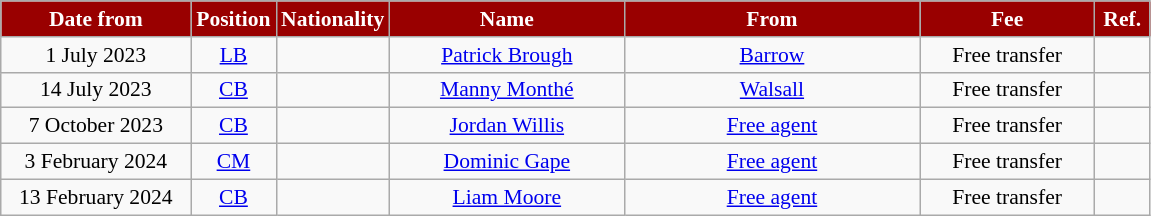<table class="wikitable"  style="text-align:center; font-size:90%; ">
<tr>
<th style="background:#990000; color:white; width:120px;">Date from</th>
<th style="background:#990000; color:white; width:50px;">Position</th>
<th style="background:#990000; color:white; width:50px;">Nationality</th>
<th style="background:#990000; color:white; width:150px;">Name</th>
<th style="background:#990000; color:white; width:190px;">From</th>
<th style="background:#990000; color:white; width:110px;">Fee</th>
<th style="background:#990000; color:white; width:30px;">Ref.</th>
</tr>
<tr>
<td>1 July 2023</td>
<td><a href='#'>LB</a></td>
<td></td>
<td><a href='#'>Patrick Brough</a></td>
<td> <a href='#'>Barrow</a></td>
<td>Free transfer</td>
<td></td>
</tr>
<tr>
<td>14 July 2023</td>
<td><a href='#'>CB</a></td>
<td></td>
<td><a href='#'>Manny Monthé</a></td>
<td> <a href='#'>Walsall</a></td>
<td>Free transfer</td>
<td></td>
</tr>
<tr>
<td>7 October 2023</td>
<td><a href='#'>CB</a></td>
<td></td>
<td><a href='#'>Jordan Willis</a></td>
<td><a href='#'>Free agent</a></td>
<td>Free transfer</td>
<td></td>
</tr>
<tr>
<td>3 February 2024</td>
<td><a href='#'>CM</a></td>
<td></td>
<td><a href='#'>Dominic Gape</a></td>
<td><a href='#'>Free agent</a></td>
<td>Free transfer</td>
<td></td>
</tr>
<tr>
<td>13 February 2024</td>
<td><a href='#'>CB</a></td>
<td></td>
<td><a href='#'>Liam Moore</a></td>
<td><a href='#'>Free agent</a></td>
<td>Free transfer</td>
<td></td>
</tr>
</table>
